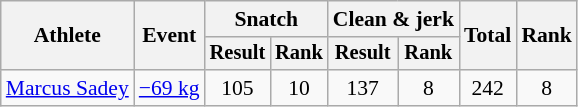<table class="wikitable" style="font-size:90%">
<tr>
<th rowspan="2">Athlete</th>
<th rowspan="2">Event</th>
<th colspan="2">Snatch</th>
<th colspan="2">Clean & jerk</th>
<th rowspan="2">Total</th>
<th rowspan="2">Rank</th>
</tr>
<tr style="font-size:95%">
<th>Result</th>
<th>Rank</th>
<th>Result</th>
<th>Rank</th>
</tr>
<tr align=center>
<td align=left><a href='#'>Marcus Sadey</a></td>
<td align=left><a href='#'>−69 kg</a></td>
<td>105</td>
<td>10</td>
<td>137</td>
<td>8</td>
<td>242</td>
<td>8</td>
</tr>
</table>
